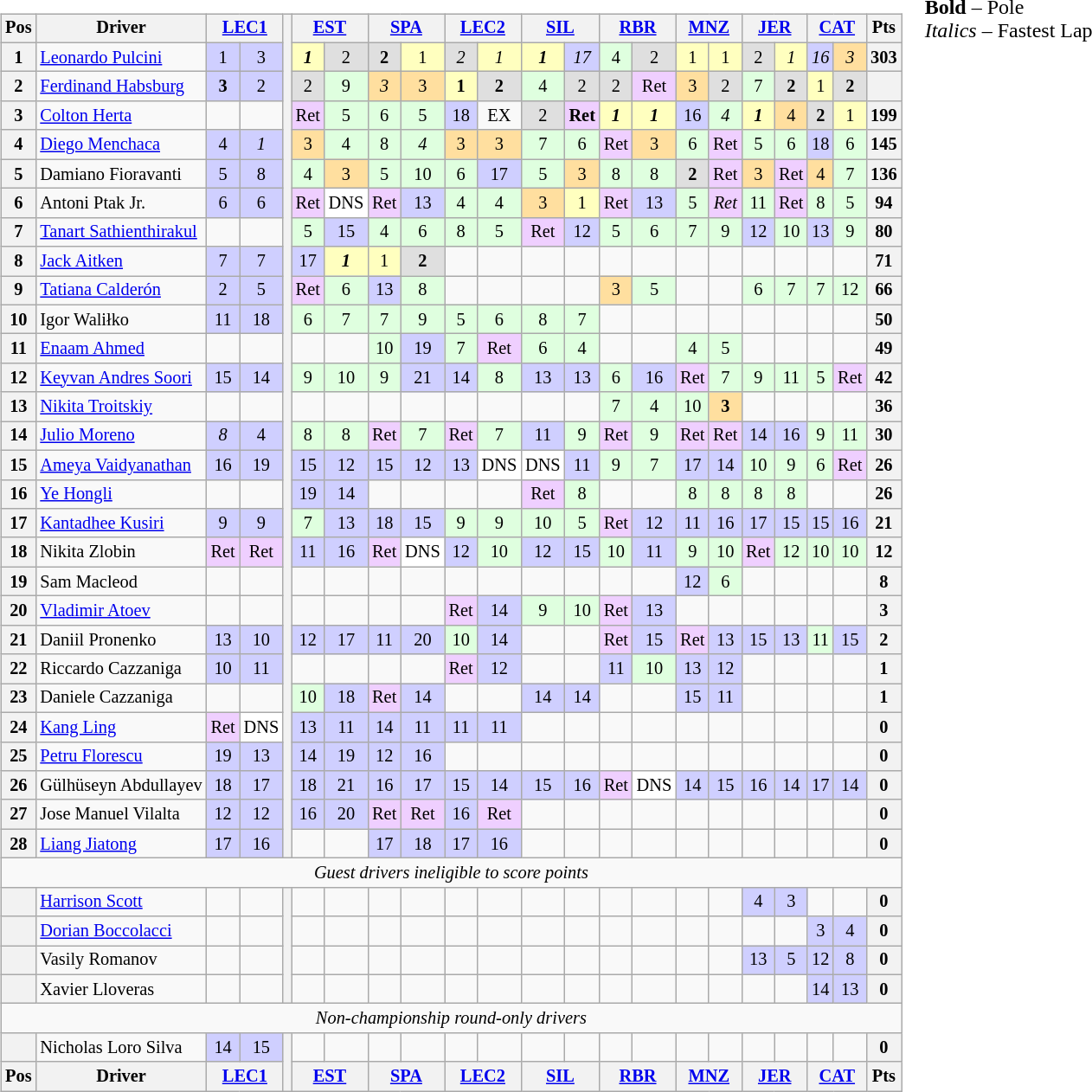<table>
<tr>
<td><br><table class="wikitable" style="font-size: 85%; text-align:center">
<tr valign="top">
<th valign="middle">Pos</th>
<th valign="middle">Driver</th>
<th colspan=2><a href='#'>LEC1</a><br></th>
<th rowspan=29></th>
<th colspan=2><a href='#'>EST</a><br></th>
<th colspan=2><a href='#'>SPA</a><br></th>
<th colspan=2><a href='#'>LEC2</a><br></th>
<th colspan=2><a href='#'>SIL</a><br></th>
<th colspan=2><a href='#'>RBR</a><br></th>
<th colspan=2><a href='#'>MNZ</a><br></th>
<th colspan=2><a href='#'>JER</a><br></th>
<th colspan=2><a href='#'>CAT</a><br></th>
<th valign="middle">Pts</th>
</tr>
<tr>
<th>1</th>
<td align=left> <a href='#'>Leonardo Pulcini</a></td>
<td style="background:#CFCFFF;">1</td>
<td style="background:#CFCFFF;">3</td>
<td style="background:#FFFFBF;"><strong><em>1</em></strong></td>
<td style="background:#DFDFDF;">2</td>
<td style="background:#DFDFDF;"><strong>2</strong></td>
<td style="background:#FFFFBF;">1</td>
<td style="background:#DFDFDF;"><em>2</em></td>
<td style="background:#FFFFBF;"><em>1</em></td>
<td style="background:#FFFFBF;"><strong><em>1</em></strong></td>
<td style="background:#CFCFFF;"><em>17</em></td>
<td style="background:#DFFFDF;">4</td>
<td style="background:#DFDFDF;">2</td>
<td style="background:#FFFFBF;">1</td>
<td style="background:#FFFFBF;">1</td>
<td style="background:#DFDFDF;">2</td>
<td style="background:#FFFFBF;"><em>1</em></td>
<td style="background:#CFCFFF;"><em>16</em></td>
<td style="background:#FFDF9F;"><em>3</em></td>
<th>303</th>
</tr>
<tr>
<th>2</th>
<td align=left> <a href='#'>Ferdinand Habsburg</a></td>
<td style="background:#CFCFFF;"><strong>3</strong></td>
<td style="background:#CFCFFF;">2</td>
<td style="background:#DFDFDF;">2</td>
<td style="background:#DFFFDF;">9</td>
<td style="background:#FFDF9F;"><em>3</em></td>
<td style="background:#FFDF9F;">3</td>
<td style="background:#FFFFBF;"><strong>1</strong></td>
<td style="background:#DFDFDF;"><strong>2</strong></td>
<td style="background:#DFFFDF;">4</td>
<td style="background:#DFDFDF;">2</td>
<td style="background:#DFDFDF;">2</td>
<td style="background:#EFCFFF;">Ret</td>
<td style="background:#FFDF9F;">3</td>
<td style="background:#DFDFDF;">2</td>
<td style="background:#DFFFDF;">7</td>
<td style="background:#DFDFDF;"><strong>2</strong></td>
<td style="background:#FFFFBF;">1</td>
<td style="background:#DFDFDF;"><strong>2</strong></td>
<th></th>
</tr>
<tr>
<th>3</th>
<td align=left> <a href='#'>Colton Herta</a></td>
<td></td>
<td></td>
<td style="background:#EFCFFF;">Ret</td>
<td style="background:#DFFFDF;">5</td>
<td style="background:#DFFFDF;">6</td>
<td style="background:#DFFFDF;">5</td>
<td style="background:#CFCFFF;">18</td>
<td>EX</td>
<td style="background:#DFDFDF;">2</td>
<td style="background:#EFCFFF;"><strong>Ret</strong></td>
<td style="background:#FFFFBF;"><strong><em>1</em></strong></td>
<td style="background:#FFFFBF;"><strong><em>1</em></strong></td>
<td style="background:#CFCFFF;">16</td>
<td style="background:#DFFFDF;"><em>4</em></td>
<td style="background:#FFFFBF;"><strong><em>1</em></strong></td>
<td style="background:#FFDF9F;">4</td>
<td style="background:#DFDFDF;"><strong>2</strong></td>
<td style="background:#FFFFBF;">1</td>
<th>199</th>
</tr>
<tr>
<th>4</th>
<td align=left> <a href='#'>Diego Menchaca</a></td>
<td style="background:#CFCFFF;">4</td>
<td style="background:#CFCFFF;"><em>1</em></td>
<td style="background:#FFDF9F;">3</td>
<td style="background:#DFFFDF;">4</td>
<td style="background:#DFFFDF;">8</td>
<td style="background:#DFFFDF;"><em>4</em></td>
<td style="background:#FFDF9F;">3</td>
<td style="background:#FFDF9F;">3</td>
<td style="background:#DFFFDF;">7</td>
<td style="background:#DFFFDF;">6</td>
<td style="background:#EFCFFF;">Ret</td>
<td style="background:#FFDF9F;">3</td>
<td style="background:#DFFFDF;">6</td>
<td style="background:#EFCFFF;">Ret</td>
<td style="background:#DFFFDF;">5</td>
<td style="background:#DFFFDF;">6</td>
<td style="background:#CFCFFF;">18</td>
<td style="background:#DFFFDF;">6</td>
<th>145</th>
</tr>
<tr>
<th>5</th>
<td align=left> Damiano Fioravanti</td>
<td style="background:#CFCFFF;">5</td>
<td style="background:#CFCFFF;">8</td>
<td style="background:#DFFFDF;">4</td>
<td style="background:#FFDF9F;">3</td>
<td style="background:#DFFFDF;">5</td>
<td style="background:#DFFFDF;">10</td>
<td style="background:#DFFFDF;">6</td>
<td style="background:#CFCFFF;">17</td>
<td style="background:#DFFFDF;">5</td>
<td style="background:#FFDF9F;">3</td>
<td style="background:#DFFFDF;">8</td>
<td style="background:#DFFFDF;">8</td>
<td style="background:#DFDFDF;"><strong>2</strong></td>
<td style="background:#EFCFFF;">Ret</td>
<td style="background:#FFDF9F;">3</td>
<td style="background:#EFCFFF;">Ret</td>
<td style="background:#FFDF9F;">4</td>
<td style="background:#DFFFDF;">7</td>
<th>136</th>
</tr>
<tr>
<th>6</th>
<td align=left> Antoni Ptak Jr.</td>
<td style="background:#CFCFFF;">6</td>
<td style="background:#CFCFFF;">6</td>
<td style="background:#EFCFFF;">Ret</td>
<td style="background:#FFFFFF;">DNS</td>
<td style="background:#EFCFFF;">Ret</td>
<td style="background:#CFCFFF;">13</td>
<td style="background:#DFFFDF;">4</td>
<td style="background:#DFFFDF;">4</td>
<td style="background:#FFDF9F;">3</td>
<td style="background:#FFFFBF;">1</td>
<td style="background:#EFCFFF;">Ret</td>
<td style="background:#CFCFFF;">13</td>
<td style="background:#DFFFDF;">5</td>
<td style="background:#EFCFFF;"><em>Ret</em></td>
<td style="background:#DFFFDF;">11</td>
<td style="background:#EFCFFF;">Ret</td>
<td style="background:#DFFFDF;">8</td>
<td style="background:#DFFFDF;">5</td>
<th>94</th>
</tr>
<tr>
<th>7</th>
<td align=left nowrap> <a href='#'>Tanart Sathienthirakul</a></td>
<td></td>
<td></td>
<td style="background:#DFFFDF;">5</td>
<td style="background:#CFCFFF;">15</td>
<td style="background:#DFFFDF;">4</td>
<td style="background:#DFFFDF;">6</td>
<td style="background:#DFFFDF;">8</td>
<td style="background:#DFFFDF;">5</td>
<td style="background:#EFCFFF;">Ret</td>
<td style="background:#CFCFFF;">12</td>
<td style="background:#DFFFDF;">5</td>
<td style="background:#DFFFDF;">6</td>
<td style="background:#DFFFDF;">7</td>
<td style="background:#DFFFDF;">9</td>
<td style="background:#CFCFFF;">12</td>
<td style="background:#DFFFDF;">10</td>
<td style="background:#CFCFFF;">13</td>
<td style="background:#DFFFDF;">9</td>
<th>80</th>
</tr>
<tr>
<th>8</th>
<td align=left> <a href='#'>Jack Aitken</a></td>
<td style="background:#CFCFFF;">7</td>
<td style="background:#CFCFFF;">7</td>
<td style="background:#CFCFFF;">17</td>
<td style="background:#FFFFBF;"><strong><em>1</em></strong></td>
<td style="background:#FFFFBF;">1</td>
<td style="background:#DFDFDF;"><strong>2</strong></td>
<td></td>
<td></td>
<td></td>
<td></td>
<td></td>
<td></td>
<td></td>
<td></td>
<td></td>
<td></td>
<td></td>
<td></td>
<th>71</th>
</tr>
<tr>
<th>9</th>
<td align=left> <a href='#'>Tatiana Calderón</a></td>
<td style="background:#CFCFFF;">2</td>
<td style="background:#CFCFFF;">5</td>
<td style="background:#EFCFFF;">Ret</td>
<td style="background:#DFFFDF;">6</td>
<td style="background:#CFCFFF;">13</td>
<td style="background:#DFFFDF;">8</td>
<td></td>
<td></td>
<td></td>
<td></td>
<td style="background:#FFDF9F;">3</td>
<td style="background:#DFFFDF;">5</td>
<td></td>
<td></td>
<td style="background:#DFFFDF;">6</td>
<td style="background:#DFFFDF;">7</td>
<td style="background:#DFFFDF;">7</td>
<td style="background:#DFFFDF;">12</td>
<th>66</th>
</tr>
<tr>
<th>10</th>
<td align=left> Igor Waliłko</td>
<td style="background:#CFCFFF;">11</td>
<td style="background:#CFCFFF;">18</td>
<td style="background:#DFFFDF;">6</td>
<td style="background:#DFFFDF;">7</td>
<td style="background:#DFFFDF;">7</td>
<td style="background:#DFFFDF;">9</td>
<td style="background:#DFFFDF;">5</td>
<td style="background:#DFFFDF;">6</td>
<td style="background:#DFFFDF;">8</td>
<td style="background:#DFFFDF;">7</td>
<td></td>
<td></td>
<td></td>
<td></td>
<td></td>
<td></td>
<td></td>
<td></td>
<th>50</th>
</tr>
<tr>
<th>11</th>
<td align=left> <a href='#'>Enaam Ahmed</a></td>
<td></td>
<td></td>
<td></td>
<td></td>
<td style="background:#DFFFDF;">10</td>
<td style="background:#CFCFFF;">19</td>
<td style="background:#DFFFDF;">7</td>
<td style="background:#EFCFFF;">Ret</td>
<td style="background:#DFFFDF;">6</td>
<td style="background:#DFFFDF;">4</td>
<td></td>
<td></td>
<td style="background:#DFFFDF;">4</td>
<td style="background:#DFFFDF;">5</td>
<td></td>
<td></td>
<td></td>
<td></td>
<th>49</th>
</tr>
<tr>
<th>12</th>
<td align=left> <a href='#'>Keyvan Andres Soori</a></td>
<td style="background:#CFCFFF;">15</td>
<td style="background:#CFCFFF;">14</td>
<td style="background:#DFFFDF;">9</td>
<td style="background:#DFFFDF;">10</td>
<td style="background:#DFFFDF;">9</td>
<td style="background:#CFCFFF;">21</td>
<td style="background:#CFCFFF;">14</td>
<td style="background:#DFFFDF;">8</td>
<td style="background:#CFCFFF;">13</td>
<td style="background:#CFCFFF;">13</td>
<td style="background:#DFFFDF;">6</td>
<td style="background:#CFCFFF;">16</td>
<td style="background:#EFCFFF;">Ret</td>
<td style="background:#DFFFDF;">7</td>
<td style="background:#DFFFDF;">9</td>
<td style="background:#DFFFDF;">11</td>
<td style="background:#DFFFDF;">5</td>
<td style="background:#EFCFFF;">Ret</td>
<th>42</th>
</tr>
<tr>
<th>13</th>
<td align=left> <a href='#'>Nikita Troitskiy</a></td>
<td></td>
<td></td>
<td></td>
<td></td>
<td></td>
<td></td>
<td></td>
<td></td>
<td></td>
<td></td>
<td style="background:#DFFFDF;">7</td>
<td style="background:#DFFFDF;">4</td>
<td style="background:#DFFFDF;">10</td>
<td style="background:#FFDF9F;"><strong>3</strong></td>
<td></td>
<td></td>
<td></td>
<td></td>
<th>36</th>
</tr>
<tr>
<th>14</th>
<td align=left> <a href='#'>Julio Moreno</a></td>
<td style="background:#CFCFFF;"><em>8</em></td>
<td style="background:#CFCFFF;">4</td>
<td style="background:#DFFFDF;">8</td>
<td style="background:#DFFFDF;">8</td>
<td style="background:#EFCFFF;">Ret</td>
<td style="background:#DFFFDF;">7</td>
<td style="background:#EFCFFF;">Ret</td>
<td style="background:#DFFFDF;">7</td>
<td style="background:#CFCFFF;">11</td>
<td style="background:#DFFFDF;">9</td>
<td style="background:#EFCFFF;">Ret</td>
<td style="background:#DFFFDF;">9</td>
<td style="background:#EFCFFF;">Ret</td>
<td style="background:#EFCFFF;">Ret</td>
<td style="background:#CFCFFF;">14</td>
<td style="background:#CFCFFF;">16</td>
<td style="background:#DFFFDF;">9</td>
<td style="background:#DFFFDF;">11</td>
<th>30</th>
</tr>
<tr>
<th>15</th>
<td align=left> <a href='#'>Ameya Vaidyanathan</a></td>
<td style="background:#CFCFFF;">16</td>
<td style="background:#CFCFFF;">19</td>
<td style="background:#CFCFFF;">15</td>
<td style="background:#CFCFFF;">12</td>
<td style="background:#CFCFFF;">15</td>
<td style="background:#CFCFFF;">12</td>
<td style="background:#CFCFFF;">13</td>
<td style="background:#FFFFFF;">DNS</td>
<td style="background:#FFFFFF;">DNS</td>
<td style="background:#CFCFFF;">11</td>
<td style="background:#DFFFDF;">9</td>
<td style="background:#DFFFDF;">7</td>
<td style="background:#CFCFFF;">17</td>
<td style="background:#CFCFFF;">14</td>
<td style="background:#DFFFDF;">10</td>
<td style="background:#DFFFDF;">9</td>
<td style="background:#DFFFDF;">6</td>
<td style="background:#EFCFFF;">Ret</td>
<th>26</th>
</tr>
<tr>
<th>16</th>
<td align=left> <a href='#'>Ye Hongli</a></td>
<td></td>
<td></td>
<td style="background:#CFCFFF;">19</td>
<td style="background:#CFCFFF;">14</td>
<td></td>
<td></td>
<td></td>
<td></td>
<td style="background:#EFCFFF;">Ret</td>
<td style="background:#DFFFDF;">8</td>
<td></td>
<td></td>
<td style="background:#DFFFDF;">8</td>
<td style="background:#DFFFDF;">8</td>
<td style="background:#DFFFDF;">8</td>
<td style="background:#DFFFDF;">8</td>
<td></td>
<td></td>
<th>26</th>
</tr>
<tr>
<th>17</th>
<td align=left> <a href='#'>Kantadhee Kusiri</a></td>
<td style="background:#CFCFFF;">9</td>
<td style="background:#CFCFFF;">9</td>
<td style="background:#DFFFDF;">7</td>
<td style="background:#CFCFFF;">13</td>
<td style="background:#CFCFFF;">18</td>
<td style="background:#CFCFFF;">15</td>
<td style="background:#DFFFDF;">9</td>
<td style="background:#DFFFDF;">9</td>
<td style="background:#DFFFDF;">10</td>
<td style="background:#DFFFDF;">5</td>
<td style="background:#EFCFFF;">Ret</td>
<td style="background:#CFCFFF;">12</td>
<td style="background:#CFCFFF;">11</td>
<td style="background:#CFCFFF;">16</td>
<td style="background:#CFCFFF;">17</td>
<td style="background:#CFCFFF;">15</td>
<td style="background:#CFCFFF;">15</td>
<td style="background:#CFCFFF;">16</td>
<th>21</th>
</tr>
<tr>
<th>18</th>
<td align=left> Nikita Zlobin</td>
<td style="background:#EFCFFF;">Ret</td>
<td style="background:#EFCFFF;">Ret</td>
<td style="background:#CFCFFF;">11</td>
<td style="background:#CFCFFF;">16</td>
<td style="background:#EFCFFF;">Ret</td>
<td style="background:#FFFFFF;">DNS</td>
<td style="background:#CFCFFF;">12</td>
<td style="background:#DFFFDF;">10</td>
<td style="background:#CFCFFF;">12</td>
<td style="background:#CFCFFF;">15</td>
<td style="background:#DFFFDF;">10</td>
<td style="background:#CFCFFF;">11</td>
<td style="background:#DFFFDF;">9</td>
<td style="background:#DFFFDF;">10</td>
<td style="background:#EFCFFF;">Ret</td>
<td style="background:#DFFFDF;">12</td>
<td style="background:#DFFFDF;">10</td>
<td style="background:#DFFFDF;">10</td>
<th>12</th>
</tr>
<tr>
<th>19</th>
<td align=left> Sam Macleod</td>
<td></td>
<td></td>
<td></td>
<td></td>
<td></td>
<td></td>
<td></td>
<td></td>
<td></td>
<td></td>
<td></td>
<td></td>
<td style="background:#CFCFFF;">12</td>
<td style="background:#DFFFDF;">6</td>
<td></td>
<td></td>
<td></td>
<td></td>
<th>8</th>
</tr>
<tr>
<th>20</th>
<td align=left> <a href='#'>Vladimir Atoev</a></td>
<td></td>
<td></td>
<td></td>
<td></td>
<td></td>
<td></td>
<td style="background:#EFCFFF;">Ret</td>
<td style="background:#CFCFFF;">14</td>
<td style="background:#DFFFDF;">9</td>
<td style="background:#DFFFDF;">10</td>
<td style="background:#EFCFFF;">Ret</td>
<td style="background:#CFCFFF;">13</td>
<td></td>
<td></td>
<td></td>
<td></td>
<td></td>
<td></td>
<th>3</th>
</tr>
<tr>
<th>21</th>
<td align=left> Daniil Pronenko</td>
<td style="background:#CFCFFF;">13</td>
<td style="background:#CFCFFF;">10</td>
<td style="background:#CFCFFF;">12</td>
<td style="background:#CFCFFF;">17</td>
<td style="background:#CFCFFF;">11</td>
<td style="background:#CFCFFF;">20</td>
<td style="background:#DFFFDF;">10</td>
<td style="background:#CFCFFF;">14</td>
<td></td>
<td></td>
<td style="background:#EFCFFF;">Ret</td>
<td style="background:#CFCFFF;">15</td>
<td style="background:#EFCFFF;">Ret</td>
<td style="background:#CFCFFF;">13</td>
<td style="background:#CFCFFF;">15</td>
<td style="background:#CFCFFF;">13</td>
<td style="background:#DFFFDF;">11</td>
<td style="background:#CFCFFF;">15</td>
<th>2</th>
</tr>
<tr>
<th>22</th>
<td align=left> Riccardo Cazzaniga</td>
<td style="background:#CFCFFF;">10</td>
<td style="background:#CFCFFF;">11</td>
<td></td>
<td></td>
<td></td>
<td></td>
<td style="background:#EFCFFF;">Ret</td>
<td style="background:#CFCFFF;">12</td>
<td></td>
<td></td>
<td style="background:#CFCFFF;">11</td>
<td style="background:#DFFFDF;">10</td>
<td style="background:#CFCFFF;">13</td>
<td style="background:#CFCFFF;">12</td>
<td></td>
<td></td>
<td></td>
<td></td>
<th>1</th>
</tr>
<tr>
<th>23</th>
<td align=left> Daniele Cazzaniga</td>
<td></td>
<td></td>
<td style="background:#DFFFDF;">10</td>
<td style="background:#CFCFFF;">18</td>
<td style="background:#EFCFFF;">Ret</td>
<td style="background:#CFCFFF;">14</td>
<td></td>
<td></td>
<td style="background:#CFCFFF;">14</td>
<td style="background:#CFCFFF;">14</td>
<td></td>
<td></td>
<td style="background:#CFCFFF;">15</td>
<td style="background:#CFCFFF;">11</td>
<td></td>
<td></td>
<td></td>
<td></td>
<th>1</th>
</tr>
<tr>
<th>24</th>
<td align=left> <a href='#'>Kang Ling</a></td>
<td style="background:#EFCFFF;">Ret</td>
<td style="background:#FFFFFF;">DNS</td>
<td style="background:#CFCFFF;">13</td>
<td style="background:#CFCFFF;">11</td>
<td style="background:#CFCFFF;">14</td>
<td style="background:#CFCFFF;">11</td>
<td style="background:#CFCFFF;">11</td>
<td style="background:#CFCFFF;">11</td>
<td></td>
<td></td>
<td></td>
<td></td>
<td></td>
<td></td>
<td></td>
<td></td>
<td></td>
<td></td>
<th>0</th>
</tr>
<tr>
<th>25</th>
<td align=left> <a href='#'>Petru Florescu</a></td>
<td style="background:#CFCFFF;">19</td>
<td style="background:#CFCFFF;">13</td>
<td style="background:#CFCFFF;">14</td>
<td style="background:#CFCFFF;">19</td>
<td style="background:#CFCFFF;">12</td>
<td style="background:#CFCFFF;">16</td>
<td></td>
<td></td>
<td></td>
<td></td>
<td></td>
<td></td>
<td></td>
<td></td>
<td></td>
<td></td>
<td></td>
<td></td>
<th>0</th>
</tr>
<tr>
<th>26</th>
<td align=left nowrap> Gülhüseyn Abdullayev</td>
<td style="background:#CFCFFF;">18</td>
<td style="background:#CFCFFF;">17</td>
<td style="background:#CFCFFF;">18</td>
<td style="background:#CFCFFF;">21</td>
<td style="background:#CFCFFF;">16</td>
<td style="background:#CFCFFF;">17</td>
<td style="background:#CFCFFF;">15</td>
<td style="background:#CFCFFF;">14</td>
<td style="background:#CFCFFF;">15</td>
<td style="background:#CFCFFF;">16</td>
<td style="background:#EFCFFF;">Ret</td>
<td style="background:#FFFFFF;">DNS</td>
<td style="background:#CFCFFF;">14</td>
<td style="background:#CFCFFF;">15</td>
<td style="background:#CFCFFF;">16</td>
<td style="background:#CFCFFF;">14</td>
<td style="background:#CFCFFF;">17</td>
<td style="background:#CFCFFF;">14</td>
<th>0</th>
</tr>
<tr>
<th>27</th>
<td align=left> Jose Manuel Vilalta</td>
<td style="background:#CFCFFF;">12</td>
<td style="background:#CFCFFF;">12</td>
<td style="background:#CFCFFF;">16</td>
<td style="background:#CFCFFF;">20</td>
<td style="background:#EFCFFF;">Ret</td>
<td style="background:#EFCFFF;">Ret</td>
<td style="background:#CFCFFF;">16</td>
<td style="background:#EFCFFF;">Ret</td>
<td></td>
<td></td>
<td></td>
<td></td>
<td></td>
<td></td>
<td></td>
<td></td>
<td></td>
<td></td>
<th>0</th>
</tr>
<tr>
<th>28</th>
<td align=left> <a href='#'>Liang Jiatong</a></td>
<td style="background:#CFCFFF;">17</td>
<td style="background:#CFCFFF;">16</td>
<td></td>
<td></td>
<td style="background:#CFCFFF;">17</td>
<td style="background:#CFCFFF;">18</td>
<td style="background:#CFCFFF;">17</td>
<td style="background:#CFCFFF;">16</td>
<td></td>
<td></td>
<td></td>
<td></td>
<td></td>
<td></td>
<td></td>
<td></td>
<td></td>
<td></td>
<th>0</th>
</tr>
<tr>
<td colspan=22><em>Guest drivers ineligible to score points</em></td>
</tr>
<tr>
<th></th>
<td align=left> <a href='#'>Harrison Scott</a></td>
<td></td>
<td></td>
<th rowspan=4></th>
<td></td>
<td></td>
<td></td>
<td></td>
<td></td>
<td></td>
<td></td>
<td></td>
<td></td>
<td></td>
<td></td>
<td></td>
<td style="background:#CFCFFF;">4</td>
<td style="background:#CFCFFF;">3</td>
<td></td>
<td></td>
<th>0</th>
</tr>
<tr>
<th></th>
<td align=left> <a href='#'>Dorian Boccolacci</a></td>
<td></td>
<td></td>
<td></td>
<td></td>
<td></td>
<td></td>
<td></td>
<td></td>
<td></td>
<td></td>
<td></td>
<td></td>
<td></td>
<td></td>
<td></td>
<td></td>
<td style="background:#CFCFFF;">3</td>
<td style="background:#CFCFFF;">4</td>
<th>0</th>
</tr>
<tr>
<th></th>
<td align=left> Vasily Romanov</td>
<td></td>
<td></td>
<td></td>
<td></td>
<td></td>
<td></td>
<td></td>
<td></td>
<td></td>
<td></td>
<td></td>
<td></td>
<td></td>
<td></td>
<td style="background:#CFCFFF;">13</td>
<td style="background:#CFCFFF;">5</td>
<td style="background:#CFCFFF;">12</td>
<td style="background:#CFCFFF;">8</td>
<th>0</th>
</tr>
<tr>
<th></th>
<td align=left> Xavier Lloveras</td>
<td></td>
<td></td>
<td></td>
<td></td>
<td></td>
<td></td>
<td></td>
<td></td>
<td></td>
<td></td>
<td></td>
<td></td>
<td></td>
<td></td>
<td></td>
<td></td>
<td style="background:#CFCFFF;">14</td>
<td style="background:#CFCFFF;">13</td>
<th>0</th>
</tr>
<tr>
<td colspan=22><em>Non-championship round-only drivers</em></td>
</tr>
<tr>
<th></th>
<td align=left> Nicholas Loro Silva</td>
<td style="background:#CFCFFF;">14</td>
<td style="background:#CFCFFF;">15</td>
<th rowspan=2></th>
<td></td>
<td></td>
<td></td>
<td></td>
<td></td>
<td></td>
<td></td>
<td></td>
<td></td>
<td></td>
<td></td>
<td></td>
<td></td>
<td></td>
<td></td>
<td></td>
<th>0</th>
</tr>
<tr valign="top">
<th valign="middle">Pos</th>
<th valign="middle">Driver</th>
<th colspan=2><a href='#'>LEC1</a><br></th>
<th colspan=2><a href='#'>EST</a><br></th>
<th colspan=2><a href='#'>SPA</a><br></th>
<th colspan=2><a href='#'>LEC2</a><br></th>
<th colspan=2><a href='#'>SIL</a><br></th>
<th colspan=2><a href='#'>RBR</a><br></th>
<th colspan=2><a href='#'>MNZ</a><br></th>
<th colspan=2><a href='#'>JER</a><br></th>
<th colspan=2><a href='#'>CAT</a><br></th>
<th valign="middle">Pts</th>
</tr>
</table>
</td>
<td valign="top"><br>
<span><strong>Bold</strong> – Pole<br>
<em>Italics</em> – Fastest Lap</span></td>
</tr>
</table>
